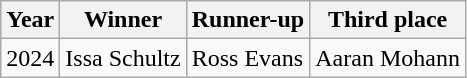<table class="wikitable sortable" style="margin-top:0; font-size:100%;">
<tr>
<th>Year</th>
<th> Winner</th>
<th> Runner-up</th>
<th> Third place</th>
</tr>
<tr>
<td>2024</td>
<td>Issa Schultz</td>
<td>Ross Evans</td>
<td>Aaran Mohann</td>
</tr>
</table>
